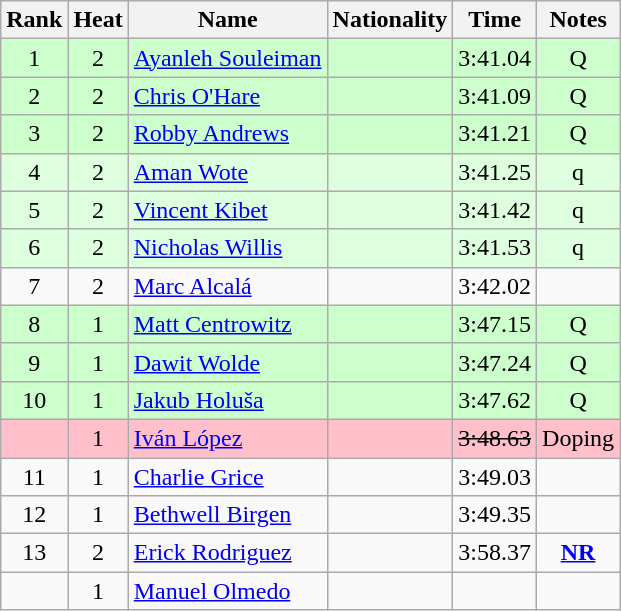<table class="wikitable sortable" style="text-align:center">
<tr>
<th>Rank</th>
<th>Heat</th>
<th>Name</th>
<th>Nationality</th>
<th>Time</th>
<th>Notes</th>
</tr>
<tr bgcolor=ccffcc>
<td>1</td>
<td>2</td>
<td align=left><a href='#'>Ayanleh Souleiman</a></td>
<td align=left></td>
<td>3:41.04</td>
<td>Q</td>
</tr>
<tr bgcolor=ccffcc>
<td>2</td>
<td>2</td>
<td align=left><a href='#'>Chris O'Hare</a></td>
<td align=left></td>
<td>3:41.09</td>
<td>Q</td>
</tr>
<tr bgcolor=ccffcc>
<td>3</td>
<td>2</td>
<td align=left><a href='#'>Robby Andrews</a></td>
<td align=left></td>
<td>3:41.21</td>
<td>Q</td>
</tr>
<tr bgcolor=ddffdd>
<td>4</td>
<td>2</td>
<td align=left><a href='#'>Aman Wote</a></td>
<td align=left></td>
<td>3:41.25</td>
<td>q</td>
</tr>
<tr bgcolor=ddffdd>
<td>5</td>
<td>2</td>
<td align=left><a href='#'>Vincent Kibet</a></td>
<td align=left></td>
<td>3:41.42</td>
<td>q</td>
</tr>
<tr bgcolor=ddffdd>
<td>6</td>
<td>2</td>
<td align=left><a href='#'>Nicholas Willis</a></td>
<td align=left></td>
<td>3:41.53</td>
<td>q</td>
</tr>
<tr>
<td>7</td>
<td>2</td>
<td align=left><a href='#'>Marc Alcalá</a></td>
<td align=left></td>
<td>3:42.02</td>
<td></td>
</tr>
<tr bgcolor=ccffcc>
<td>8</td>
<td>1</td>
<td align=left><a href='#'>Matt Centrowitz</a></td>
<td align=left></td>
<td>3:47.15</td>
<td>Q</td>
</tr>
<tr bgcolor=ccffcc>
<td>9</td>
<td>1</td>
<td align=left><a href='#'>Dawit Wolde</a></td>
<td align=left></td>
<td>3:47.24</td>
<td>Q</td>
</tr>
<tr bgcolor=ccffcc>
<td>10</td>
<td>1</td>
<td align=left><a href='#'>Jakub Holuša</a></td>
<td align=left></td>
<td>3:47.62</td>
<td>Q</td>
</tr>
<tr bgcolor=pink>
<td></td>
<td>1</td>
<td align=left><a href='#'>Iván López</a></td>
<td align=left></td>
<td><s>3:48.63 </s></td>
<td>Doping</td>
</tr>
<tr>
<td>11</td>
<td>1</td>
<td align=left><a href='#'>Charlie Grice</a></td>
<td align=left></td>
<td>3:49.03</td>
<td></td>
</tr>
<tr>
<td>12</td>
<td>1</td>
<td align=left><a href='#'>Bethwell Birgen</a></td>
<td align=left></td>
<td>3:49.35</td>
<td></td>
</tr>
<tr>
<td>13</td>
<td>2</td>
<td align=left><a href='#'>Erick Rodriguez</a></td>
<td align=left></td>
<td>3:58.37</td>
<td><strong><a href='#'>NR</a></strong></td>
</tr>
<tr>
<td></td>
<td>1</td>
<td align=left><a href='#'>Manuel Olmedo</a></td>
<td align=left></td>
<td></td>
<td></td>
</tr>
</table>
